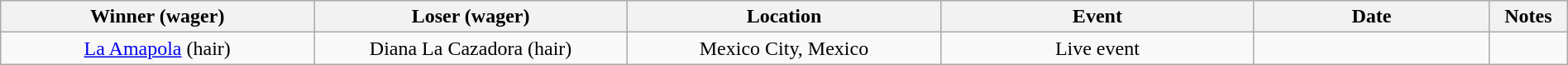<table class="wikitable sortable" width=100%  style="text-align: center">
<tr>
<th width=20% scope="col">Winner (wager)</th>
<th width=20% scope="col">Loser (wager)</th>
<th width=20% scope="col">Location</th>
<th width=20% scope="col">Event</th>
<th width=15% scope="col">Date</th>
<th class="unsortable" width=5% scope="col">Notes</th>
</tr>
<tr>
<td><a href='#'>La Amapola</a> (hair)</td>
<td>Diana La Cazadora (hair)</td>
<td>Mexico City, Mexico</td>
<td>Live event</td>
<td></td>
<td></td>
</tr>
</table>
